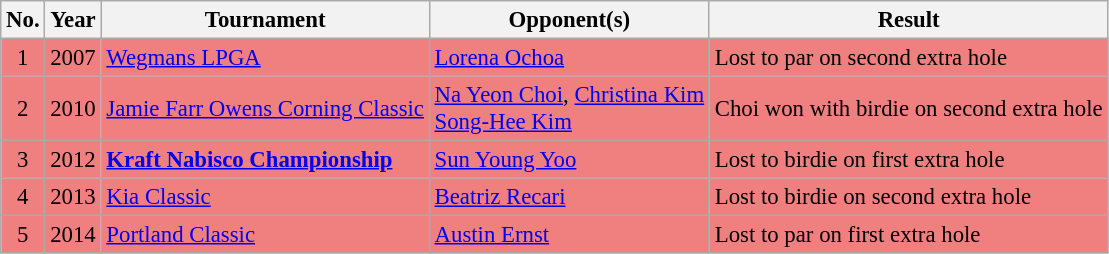<table class="wikitable" style="font-size:95%;">
<tr>
<th>No.</th>
<th>Year</th>
<th>Tournament</th>
<th>Opponent(s)</th>
<th>Result</th>
</tr>
<tr style="background:#F08080;">
<td align=center>1</td>
<td>2007</td>
<td><a href='#'>Wegmans LPGA</a></td>
<td> <a href='#'>Lorena Ochoa</a></td>
<td>Lost to par on second extra hole</td>
</tr>
<tr style="background:#F08080;">
<td align=center>2</td>
<td>2010</td>
<td><a href='#'>Jamie Farr Owens Corning Classic</a></td>
<td> <a href='#'>Na Yeon Choi</a>,  <a href='#'>Christina Kim</a><br> <a href='#'>Song-Hee Kim</a></td>
<td>Choi won with birdie on second extra hole</td>
</tr>
<tr style="background:#F08080;">
<td align=center>3</td>
<td>2012</td>
<td><strong><a href='#'>Kraft Nabisco Championship</a></strong></td>
<td> <a href='#'>Sun Young Yoo</a></td>
<td>Lost to birdie on first extra hole</td>
</tr>
<tr style="background:#F08080;">
<td align=center>4</td>
<td>2013</td>
<td><a href='#'>Kia Classic</a></td>
<td> <a href='#'>Beatriz Recari</a></td>
<td>Lost to birdie on second extra hole</td>
</tr>
<tr style="background:#F08080;">
<td align=center>5</td>
<td>2014</td>
<td><a href='#'>Portland Classic</a></td>
<td> <a href='#'>Austin Ernst</a></td>
<td>Lost to par on first extra hole</td>
</tr>
</table>
